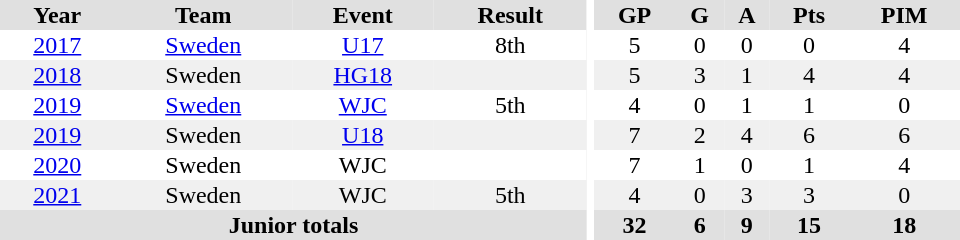<table border="0" cellpadding="1" cellspacing="0" ID="Table3" style="text-align:center; width:40em">
<tr ALIGN="center" bgcolor="#e0e0e0">
<th>Year</th>
<th>Team</th>
<th>Event</th>
<th>Result</th>
<th rowspan="99" bgcolor="#ffffff"></th>
<th>GP</th>
<th>G</th>
<th>A</th>
<th>Pts</th>
<th>PIM</th>
</tr>
<tr>
<td><a href='#'>2017</a></td>
<td><a href='#'>Sweden</a></td>
<td><a href='#'>U17</a></td>
<td>8th</td>
<td>5</td>
<td>0</td>
<td>0</td>
<td>0</td>
<td>4</td>
</tr>
<tr style="background:#f0f0f0;">
<td><a href='#'>2018</a></td>
<td>Sweden</td>
<td><a href='#'>HG18</a></td>
<td></td>
<td>5</td>
<td>3</td>
<td>1</td>
<td>4</td>
<td>4</td>
</tr>
<tr>
<td><a href='#'>2019</a></td>
<td><a href='#'>Sweden</a></td>
<td><a href='#'>WJC</a></td>
<td>5th</td>
<td>4</td>
<td>0</td>
<td>1</td>
<td>1</td>
<td>0</td>
</tr>
<tr bgcolor="#f0f0f0">
<td><a href='#'>2019</a></td>
<td>Sweden</td>
<td><a href='#'>U18</a></td>
<td></td>
<td>7</td>
<td>2</td>
<td>4</td>
<td>6</td>
<td>6</td>
</tr>
<tr>
<td><a href='#'>2020</a></td>
<td>Sweden</td>
<td>WJC</td>
<td></td>
<td>7</td>
<td>1</td>
<td>0</td>
<td>1</td>
<td>4</td>
</tr>
<tr bgcolor="#f0f0f0">
<td><a href='#'>2021</a></td>
<td>Sweden</td>
<td>WJC</td>
<td>5th</td>
<td>4</td>
<td>0</td>
<td>3</td>
<td>3</td>
<td>0</td>
</tr>
<tr ALIGN="center" bgcolor="#e0e0e0">
<th colspan=4>Junior totals</th>
<th>32</th>
<th>6</th>
<th>9</th>
<th>15</th>
<th>18</th>
</tr>
</table>
